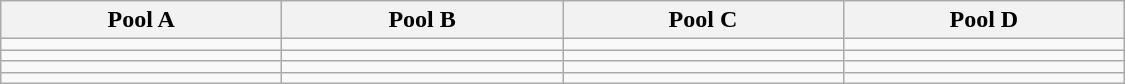<table class="wikitable" width=750>
<tr>
<th width=25%>Pool A</th>
<th width=25%>Pool B</th>
<th width=25%>Pool C</th>
<th width=25%>Pool D</th>
</tr>
<tr>
<td></td>
<td></td>
<td></td>
<td></td>
</tr>
<tr>
<td></td>
<td></td>
<td></td>
<td></td>
</tr>
<tr>
<td></td>
<td></td>
<td></td>
<td></td>
</tr>
<tr>
<td></td>
<td></td>
<td></td>
<td></td>
</tr>
</table>
